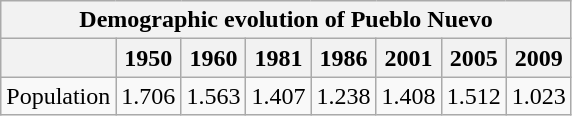<table class="wikitable">
<tr>
<th colspan="20">Demographic evolution of Pueblo Nuevo</th>
</tr>
<tr>
<th></th>
<th>1950</th>
<th>1960</th>
<th>1981</th>
<th>1986</th>
<th>2001</th>
<th>2005</th>
<th>2009</th>
</tr>
<tr>
<td>Population</td>
<td>1.706</td>
<td>1.563</td>
<td>1.407</td>
<td>1.238</td>
<td>1.408</td>
<td>1.512</td>
<td>1.023</td>
</tr>
</table>
